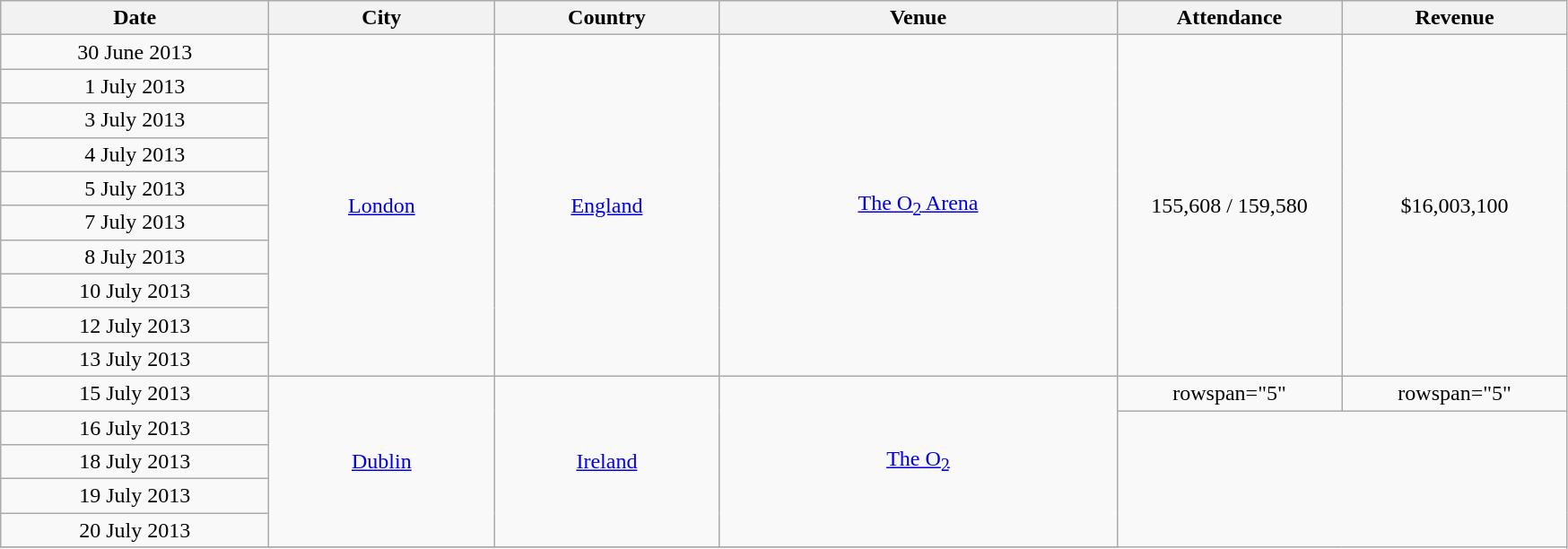<table class="wikitable" style="text-align:center;">
<tr>
<th scope="col" style="width:12em;">Date</th>
<th scope="col" style="width:10em;">City</th>
<th scope="col" style="width:10em;">Country</th>
<th scope="col" style="width:18em;">Venue</th>
<th scope="col" style="width:10em;">Attendance</th>
<th scope="col" style="width:10em;">Revenue</th>
</tr>
<tr>
<td>30 June 2013</td>
<td rowspan="10"><a href='#'>London</a></td>
<td rowspan="10"><a href='#'>England</a></td>
<td rowspan="10"><a href='#'>The O<sub>2</sub> Arena</a></td>
<td rowspan="10">155,608 / 159,580</td>
<td rowspan="10">$16,003,100</td>
</tr>
<tr>
<td>1 July 2013</td>
</tr>
<tr>
<td>3 July 2013</td>
</tr>
<tr>
<td>4 July 2013</td>
</tr>
<tr>
<td>5 July 2013</td>
</tr>
<tr>
<td>7 July 2013</td>
</tr>
<tr>
<td>8 July 2013</td>
</tr>
<tr>
<td>10 July 2013</td>
</tr>
<tr>
<td>12 July 2013</td>
</tr>
<tr>
<td>13 July 2013</td>
</tr>
<tr>
<td>15 July 2013</td>
<td rowspan="5"><a href='#'>Dublin</a></td>
<td rowspan="5"><a href='#'>Ireland</a></td>
<td rowspan="5"><a href='#'>The O<sub>2</sub></a></td>
<td>rowspan="5" </td>
<td>rowspan="5" </td>
</tr>
<tr>
<td>16 July 2013</td>
</tr>
<tr>
<td>18 July 2013</td>
</tr>
<tr>
<td>19 July 2013</td>
</tr>
<tr>
<td>20 July 2013</td>
</tr>
<tr>
</tr>
</table>
